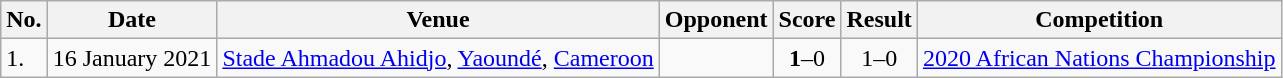<table class="wikitable">
<tr>
<th>No.</th>
<th>Date</th>
<th>Venue</th>
<th>Opponent</th>
<th>Score</th>
<th>Result</th>
<th>Competition</th>
</tr>
<tr>
<td>1.</td>
<td>16 January 2021</td>
<td><a href='#'>Stade Ahmadou Ahidjo</a>, <a href='#'>Yaoundé</a>, <a href='#'>Cameroon</a></td>
<td></td>
<td align=center><strong>1</strong>–0</td>
<td align=center>1–0</td>
<td><a href='#'>2020 African Nations Championship</a></td>
</tr>
</table>
